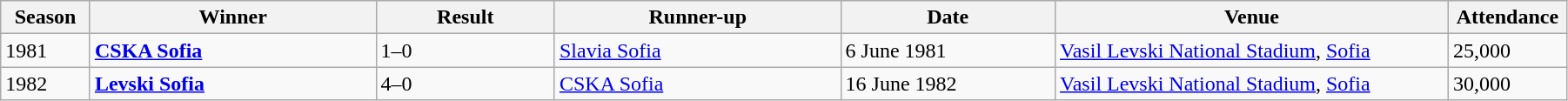<table class="wikitable" style="width:95%;">
<tr>
<th style="width:5%;">Season</th>
<th style="width:16%;">Winner</th>
<th style="width:10%;">Result</th>
<th style="width:16%;">Runner-up</th>
<th style="width:12%;">Date</th>
<th style="width:22%;">Venue</th>
<th style="width:3%;">Attendance</th>
</tr>
<tr>
<td>1981</td>
<td><strong><a href='#'>CSKA Sofia</a></strong></td>
<td>1–0</td>
<td><a href='#'>Slavia Sofia</a></td>
<td>6 June 1981</td>
<td><a href='#'>Vasil Levski National Stadium</a>, <a href='#'>Sofia</a></td>
<td>25,000</td>
</tr>
<tr>
<td>1982</td>
<td><strong><a href='#'>Levski Sofia</a></strong></td>
<td>4–0</td>
<td><a href='#'>CSKA Sofia</a></td>
<td>16 June 1982</td>
<td><a href='#'>Vasil Levski National Stadium</a>, <a href='#'>Sofia</a></td>
<td>30,000</td>
</tr>
</table>
